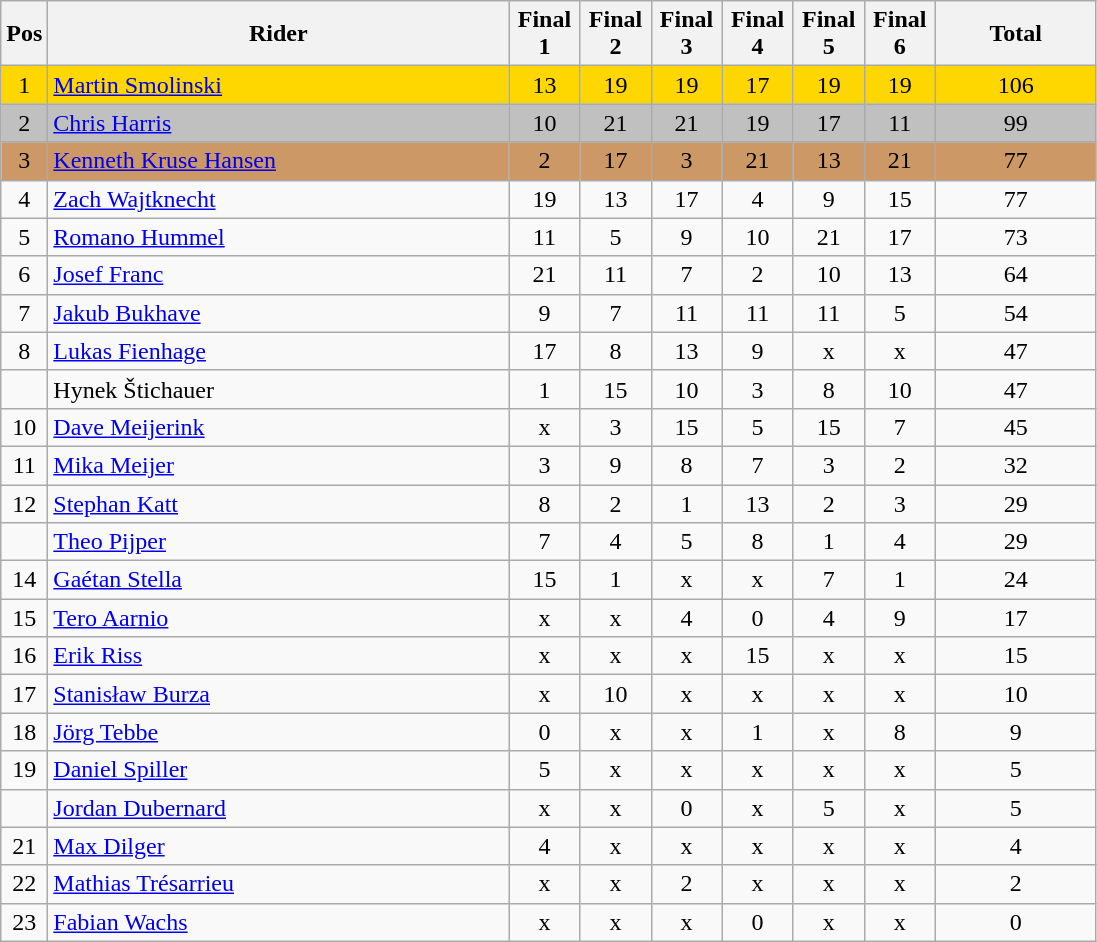<table class="wikitable" style="font-size: 100%">
<tr>
<th width=20>Pos</th>
<th width=300>Rider</th>
<th width=40>Final 1</th>
<th width=40>Final 2</th>
<th width=40>Final 3</th>
<th width=40>Final 4</th>
<th width=40>Final 5</th>
<th width=40>Final 6</th>
<th width=100>Total</th>
</tr>
<tr align=center style="background-color: gold;">
<td>1</td>
<td align="left"> <a href='#'>Martin Smolinski</a></td>
<td>13</td>
<td>19</td>
<td>19</td>
<td>17</td>
<td>19</td>
<td>19</td>
<td>106</td>
</tr>
<tr align=center style="background-color: silver;">
<td>2</td>
<td align="left"> <a href='#'>Chris Harris</a></td>
<td>10</td>
<td>21</td>
<td>21</td>
<td>19</td>
<td>17</td>
<td>11</td>
<td>99</td>
</tr>
<tr align=center style="background-color: #cc9966;">
<td>3</td>
<td align="left"> <a href='#'>Kenneth Kruse Hansen</a></td>
<td>2</td>
<td>17</td>
<td>3</td>
<td>21</td>
<td>13</td>
<td>21</td>
<td>77</td>
</tr>
<tr align="center">
<td>4</td>
<td align="left"> <a href='#'>Zach Wajtknecht</a></td>
<td>19</td>
<td>13</td>
<td>17</td>
<td>4</td>
<td>9</td>
<td>15</td>
<td>77</td>
</tr>
<tr align="center">
<td>5</td>
<td align="left"> <a href='#'>Romano Hummel</a></td>
<td>11</td>
<td>5</td>
<td>9</td>
<td>10</td>
<td>21</td>
<td>17</td>
<td>73</td>
</tr>
<tr align="center">
<td>6</td>
<td align="left"> <a href='#'>Josef Franc</a></td>
<td>21</td>
<td>11</td>
<td>7</td>
<td>2</td>
<td>10</td>
<td>13</td>
<td>64</td>
</tr>
<tr align="center">
<td>7</td>
<td align="left"> <a href='#'>Jakub Bukhave</a></td>
<td>9</td>
<td>7</td>
<td>11</td>
<td>11</td>
<td>11</td>
<td>5</td>
<td>54</td>
</tr>
<tr align="center">
<td>8</td>
<td align="left"> <a href='#'>Lukas Fienhage</a></td>
<td>17</td>
<td>8</td>
<td>13</td>
<td>9</td>
<td>x</td>
<td>x</td>
<td>47</td>
</tr>
<tr align="center">
<td></td>
<td align="left"> Hynek Štichauer</td>
<td>1</td>
<td>15</td>
<td>10</td>
<td>3</td>
<td>8</td>
<td>10</td>
<td>47</td>
</tr>
<tr align="center">
<td>10</td>
<td align="left"> <a href='#'>Dave Meijerink</a></td>
<td>x</td>
<td>3</td>
<td>15</td>
<td>5</td>
<td>15</td>
<td>7</td>
<td>45</td>
</tr>
<tr align="center">
<td>11</td>
<td align="left"> <a href='#'>Mika Meijer</a></td>
<td>3</td>
<td>9</td>
<td>8</td>
<td>7</td>
<td>3</td>
<td>2</td>
<td>32</td>
</tr>
<tr align="center">
<td>12</td>
<td align="left"> <a href='#'>Stephan Katt</a></td>
<td>8</td>
<td>2</td>
<td>1</td>
<td>13</td>
<td>2</td>
<td>3</td>
<td>29</td>
</tr>
<tr align="center">
<td></td>
<td align="left"> <a href='#'>Theo Pijper</a></td>
<td>7</td>
<td>4</td>
<td>5</td>
<td>8</td>
<td>1</td>
<td>4</td>
<td>29</td>
</tr>
<tr align="center">
<td>14</td>
<td align="left"> <a href='#'>Gaétan Stella</a></td>
<td>15</td>
<td>1</td>
<td>x</td>
<td>x</td>
<td>7</td>
<td>1</td>
<td>24</td>
</tr>
<tr align="center">
<td>15</td>
<td align="left"> <a href='#'>Tero Aarnio</a></td>
<td>x</td>
<td>x</td>
<td>4</td>
<td>0</td>
<td>4</td>
<td>9</td>
<td>17</td>
</tr>
<tr align="center">
<td>16</td>
<td align="left"> <a href='#'>Erik Riss</a></td>
<td>x</td>
<td>x</td>
<td>x</td>
<td>15</td>
<td>x</td>
<td>x</td>
<td>15</td>
</tr>
<tr align="center">
<td>17</td>
<td align="left"> <a href='#'>Stanisław Burza</a></td>
<td>x</td>
<td>10</td>
<td>x</td>
<td>x</td>
<td>x</td>
<td>x</td>
<td>10</td>
</tr>
<tr align="center">
<td>18</td>
<td align="left"> <a href='#'>Jörg Tebbe</a></td>
<td>0</td>
<td>x</td>
<td>x</td>
<td>1</td>
<td>x</td>
<td>8</td>
<td>9</td>
</tr>
<tr align="center">
<td>19</td>
<td align="left"> <a href='#'>Daniel Spiller</a></td>
<td>5</td>
<td>x</td>
<td>x</td>
<td>x</td>
<td>x</td>
<td>x</td>
<td>5</td>
</tr>
<tr align="center">
<td></td>
<td align="left"> <a href='#'>Jordan Dubernard</a></td>
<td>x</td>
<td>x</td>
<td>0</td>
<td>x</td>
<td>5</td>
<td>x</td>
<td>5</td>
</tr>
<tr align="center">
<td>21</td>
<td align="left"> <a href='#'>Max Dilger</a></td>
<td>4</td>
<td>x</td>
<td>x</td>
<td>x</td>
<td>x</td>
<td>x</td>
<td>4</td>
</tr>
<tr align="center">
<td>22</td>
<td align="left"> <a href='#'>Mathias Trésarrieu</a></td>
<td>x</td>
<td>x</td>
<td>2</td>
<td>x</td>
<td>x</td>
<td>x</td>
<td>2</td>
</tr>
<tr align="center">
<td>23</td>
<td align="left"> <a href='#'>Fabian Wachs</a></td>
<td>x</td>
<td>x</td>
<td>x</td>
<td>0</td>
<td>x</td>
<td>x</td>
<td>0</td>
</tr>
</table>
